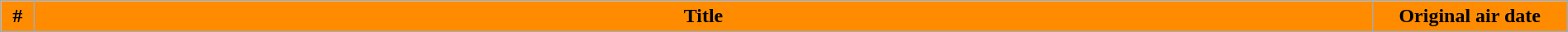<table class="wikitable plainrowheaders" style="width:100%; margin:auto; background:#FFFFFF;">
<tr>
<th style="background-color:#FF8C00;" width="20">#</th>
<th style="background-color:#FF8C00;">Title</th>
<th style="background-color:#FF8C00;" width="150">Original air date<br>



</th>
</tr>
</table>
